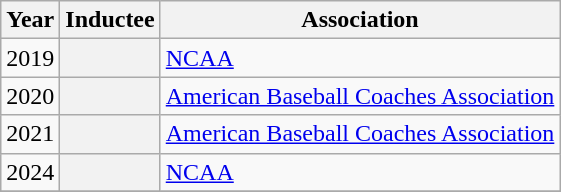<table class="wikitable sortable plainrowheaders" style="text-align:left">
<tr>
<th scope="col">Year</th>
<th scope="col">Inductee</th>
<th scope="col">Association</th>
</tr>
<tr>
<td>2019</td>
<th scope="row"></th>
<td><a href='#'>NCAA</a></td>
</tr>
<tr>
<td>2020</td>
<th scope="row"></th>
<td><a href='#'>American Baseball Coaches Association</a></td>
</tr>
<tr>
<td>2021</td>
<th scope="row"></th>
<td><a href='#'>American Baseball Coaches Association</a></td>
</tr>
<tr>
<td>2024</td>
<th scope="row"></th>
<td><a href='#'>NCAA</a></td>
</tr>
<tr>
</tr>
</table>
